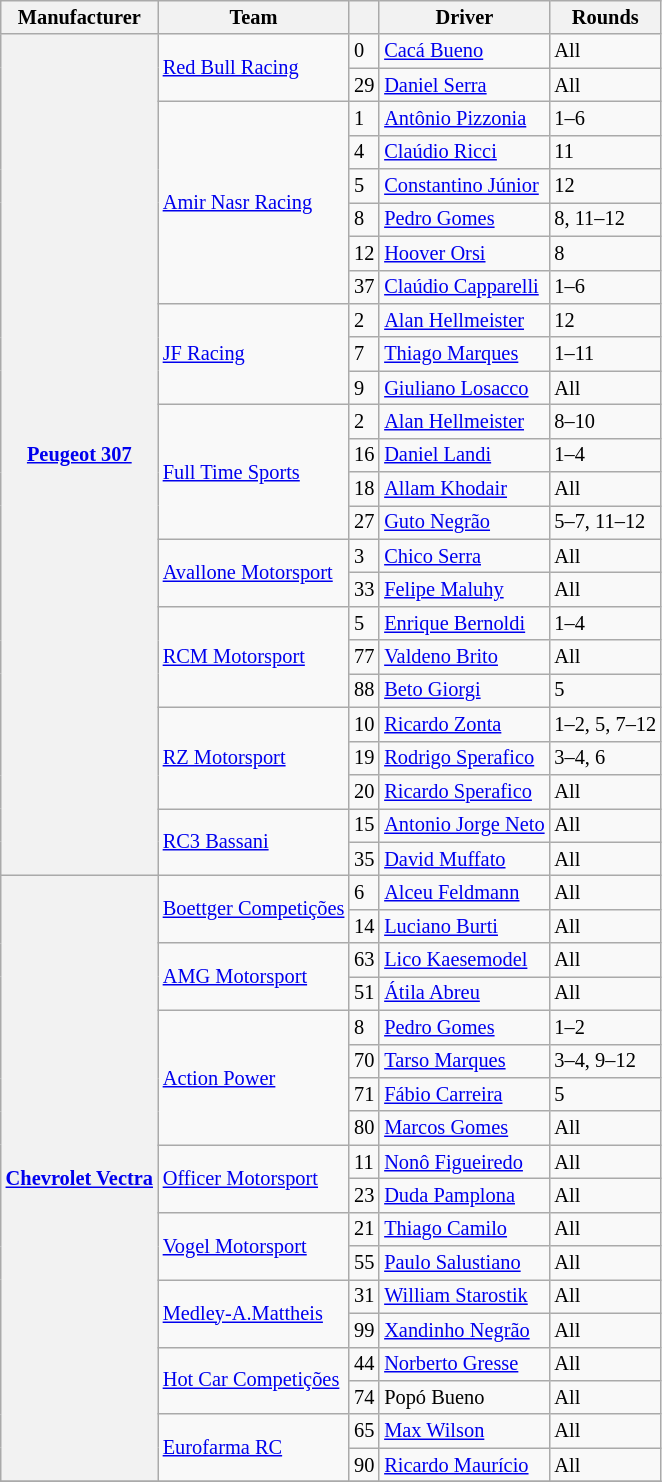<table class="wikitable" style="font-size: 85%">
<tr>
<th>Manufacturer</th>
<th>Team</th>
<th></th>
<th>Driver</th>
<th>Rounds</th>
</tr>
<tr>
<th rowspan=25><a href='#'>Peugeot 307</a></th>
<td rowspan=2><a href='#'>Red Bull Racing</a></td>
<td>0</td>
<td><a href='#'>Cacá Bueno</a></td>
<td>All</td>
</tr>
<tr>
<td>29</td>
<td><a href='#'>Daniel Serra</a></td>
<td>All</td>
</tr>
<tr>
<td rowspan=6><a href='#'>Amir Nasr Racing</a></td>
<td>1</td>
<td><a href='#'>Antônio Pizzonia</a></td>
<td>1–6</td>
</tr>
<tr>
<td>4</td>
<td><a href='#'>Claúdio Ricci</a></td>
<td>11</td>
</tr>
<tr>
<td>5</td>
<td><a href='#'>Constantino Júnior</a></td>
<td>12</td>
</tr>
<tr>
<td>8</td>
<td><a href='#'>Pedro Gomes</a></td>
<td>8, 11–12</td>
</tr>
<tr>
<td>12</td>
<td><a href='#'>Hoover Orsi</a></td>
<td>8</td>
</tr>
<tr>
<td>37</td>
<td><a href='#'>Claúdio Capparelli</a></td>
<td>1–6</td>
</tr>
<tr>
<td rowspan=3><a href='#'>JF Racing</a></td>
<td>2</td>
<td><a href='#'>Alan Hellmeister</a></td>
<td>12</td>
</tr>
<tr>
<td>7</td>
<td><a href='#'>Thiago Marques</a></td>
<td>1–11</td>
</tr>
<tr>
<td>9</td>
<td><a href='#'>Giuliano Losacco</a></td>
<td>All</td>
</tr>
<tr>
<td rowspan=4><a href='#'>Full Time Sports</a></td>
<td>2</td>
<td><a href='#'>Alan Hellmeister</a></td>
<td>8–10</td>
</tr>
<tr>
<td>16</td>
<td><a href='#'>Daniel Landi</a></td>
<td>1–4</td>
</tr>
<tr>
<td>18</td>
<td><a href='#'>Allam Khodair</a></td>
<td>All</td>
</tr>
<tr>
<td>27</td>
<td><a href='#'>Guto Negrão</a></td>
<td>5–7, 11–12</td>
</tr>
<tr>
<td rowspan=2><a href='#'>Avallone Motorsport</a></td>
<td>3</td>
<td><a href='#'>Chico Serra</a></td>
<td>All</td>
</tr>
<tr>
<td>33</td>
<td><a href='#'>Felipe Maluhy</a></td>
<td>All</td>
</tr>
<tr>
<td rowspan=3><a href='#'>RCM Motorsport</a></td>
<td>5</td>
<td><a href='#'>Enrique Bernoldi</a></td>
<td>1–4</td>
</tr>
<tr>
<td>77</td>
<td><a href='#'>Valdeno Brito</a></td>
<td>All</td>
</tr>
<tr>
<td>88</td>
<td><a href='#'>Beto Giorgi</a></td>
<td>5</td>
</tr>
<tr>
<td rowspan=3><a href='#'>RZ Motorsport</a></td>
<td>10</td>
<td><a href='#'>Ricardo Zonta</a></td>
<td>1–2, 5, 7–12</td>
</tr>
<tr>
<td>19</td>
<td><a href='#'>Rodrigo Sperafico</a></td>
<td>3–4, 6</td>
</tr>
<tr>
<td>20</td>
<td><a href='#'>Ricardo Sperafico</a></td>
<td>All</td>
</tr>
<tr>
<td rowspan=2><a href='#'>RC3 Bassani</a></td>
<td>15</td>
<td><a href='#'>Antonio Jorge Neto</a></td>
<td>All</td>
</tr>
<tr>
<td>35</td>
<td><a href='#'>David Muffato</a></td>
<td>All</td>
</tr>
<tr>
<th rowspan=18><a href='#'>Chevrolet Vectra</a></th>
<td rowspan=2><a href='#'>Boettger Competições</a></td>
<td>6</td>
<td><a href='#'>Alceu Feldmann</a></td>
<td>All</td>
</tr>
<tr>
<td>14</td>
<td><a href='#'>Luciano Burti</a></td>
<td>All</td>
</tr>
<tr>
<td rowspan=2><a href='#'>AMG Motorsport</a></td>
<td>63</td>
<td><a href='#'>Lico Kaesemodel</a></td>
<td>All</td>
</tr>
<tr>
<td>51</td>
<td><a href='#'>Átila Abreu</a></td>
<td>All</td>
</tr>
<tr>
<td rowspan=4><a href='#'>Action Power</a></td>
<td>8</td>
<td><a href='#'>Pedro Gomes</a></td>
<td>1–2</td>
</tr>
<tr>
<td>70</td>
<td><a href='#'>Tarso Marques</a></td>
<td>3–4, 9–12</td>
</tr>
<tr>
<td>71</td>
<td><a href='#'>Fábio Carreira</a></td>
<td>5</td>
</tr>
<tr>
<td>80</td>
<td><a href='#'>Marcos Gomes</a></td>
<td>All</td>
</tr>
<tr>
<td rowspan=2><a href='#'>Officer Motorsport</a></td>
<td>11</td>
<td><a href='#'>Nonô Figueiredo</a></td>
<td>All</td>
</tr>
<tr>
<td>23</td>
<td><a href='#'>Duda Pamplona</a></td>
<td>All</td>
</tr>
<tr>
<td rowspan=2><a href='#'>Vogel Motorsport</a></td>
<td>21</td>
<td><a href='#'>Thiago Camilo</a></td>
<td>All</td>
</tr>
<tr>
<td>55</td>
<td><a href='#'>Paulo Salustiano</a></td>
<td>All</td>
</tr>
<tr>
<td rowspan=2><a href='#'>Medley-A.Mattheis</a></td>
<td>31</td>
<td><a href='#'>William Starostik</a></td>
<td>All</td>
</tr>
<tr>
<td>99</td>
<td><a href='#'>Xandinho Negrão</a></td>
<td>All</td>
</tr>
<tr>
<td rowspan=2><a href='#'>Hot Car Competições</a></td>
<td>44</td>
<td><a href='#'>Norberto Gresse</a></td>
<td>All</td>
</tr>
<tr>
<td>74</td>
<td>Popó Bueno</td>
<td>All</td>
</tr>
<tr>
<td rowspan=2><a href='#'>Eurofarma RC</a></td>
<td>65</td>
<td><a href='#'>Max Wilson</a></td>
<td>All</td>
</tr>
<tr>
<td>90</td>
<td><a href='#'>Ricardo Maurício</a></td>
<td>All</td>
</tr>
<tr>
</tr>
</table>
